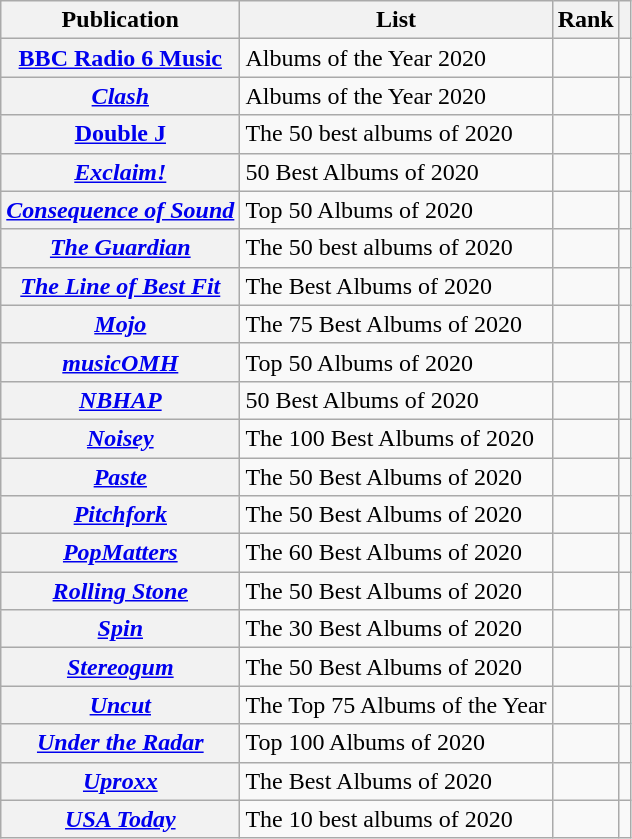<table class="sortable wikitable plainrowheaders">
<tr>
<th>Publication</th>
<th>List</th>
<th>Rank</th>
<th class="unsortable"></th>
</tr>
<tr>
<th scope="row"><a href='#'>BBC Radio 6 Music</a></th>
<td>Albums of the Year 2020</td>
<td></td>
<td></td>
</tr>
<tr>
<th scope="row"><em><a href='#'>Clash</a></em></th>
<td>Albums of the Year 2020</td>
<td></td>
<td></td>
</tr>
<tr>
<th scope="row"><a href='#'>Double J</a></th>
<td>The 50 best albums of 2020</td>
<td></td>
<td></td>
</tr>
<tr>
<th scope="row"><em><a href='#'>Exclaim!</a></em></th>
<td>50 Best Albums of 2020</td>
<td></td>
<td></td>
</tr>
<tr>
<th scope="row"><em><a href='#'>Consequence of Sound</a></em></th>
<td>Top 50 Albums of 2020</td>
<td></td>
<td></td>
</tr>
<tr>
<th scope="row"><em><a href='#'>The Guardian</a></em></th>
<td>The 50 best albums of 2020</td>
<td></td>
<td></td>
</tr>
<tr>
<th scope="row"><em><a href='#'>The Line of Best Fit</a></em></th>
<td>The Best Albums of 2020</td>
<td></td>
<td></td>
</tr>
<tr>
<th scope="row"><em><a href='#'>Mojo</a></em></th>
<td>The 75 Best Albums of 2020</td>
<td></td>
<td></td>
</tr>
<tr>
<th scope="row"><em><a href='#'>musicOMH</a></em></th>
<td>Top 50 Albums of 2020</td>
<td></td>
<td></td>
</tr>
<tr>
<th scope="row"><em><a href='#'>NBHAP</a></em></th>
<td>50 Best Albums of 2020</td>
<td></td>
<td></td>
</tr>
<tr>
<th scope="row"><em><a href='#'>Noisey</a></em></th>
<td>The 100 Best Albums of 2020</td>
<td></td>
<td></td>
</tr>
<tr>
<th scope="row"><em><a href='#'>Paste</a></em></th>
<td>The 50 Best Albums of 2020</td>
<td></td>
<td></td>
</tr>
<tr>
<th scope="row"><em><a href='#'>Pitchfork</a></em></th>
<td>The 50 Best Albums of 2020</td>
<td></td>
<td></td>
</tr>
<tr>
<th scope="row"><em><a href='#'>PopMatters</a></em></th>
<td>The 60 Best Albums of 2020</td>
<td></td>
<td></td>
</tr>
<tr>
<th scope="row"><em><a href='#'>Rolling Stone</a></em></th>
<td>The 50 Best Albums of 2020</td>
<td></td>
<td></td>
</tr>
<tr>
<th scope="row"><em><a href='#'>Spin</a></em></th>
<td>The 30 Best Albums of 2020</td>
<td></td>
<td></td>
</tr>
<tr>
<th scope="row"><em><a href='#'>Stereogum</a></em></th>
<td>The 50 Best Albums of 2020</td>
<td></td>
<td></td>
</tr>
<tr>
<th scope="row"><em><a href='#'>Uncut</a></em></th>
<td>The Top 75 Albums of the Year</td>
<td></td>
<td></td>
</tr>
<tr>
<th scope="row"><em><a href='#'>Under the Radar</a></em></th>
<td>Top 100 Albums of 2020</td>
<td></td>
<td></td>
</tr>
<tr>
<th scope="row"><em><a href='#'>Uproxx</a></em></th>
<td>The Best Albums of 2020</td>
<td></td>
<td></td>
</tr>
<tr>
<th scope="row"><em><a href='#'>USA Today</a></em></th>
<td>The 10 best albums of 2020</td>
<td></td>
<td></td>
</tr>
</table>
